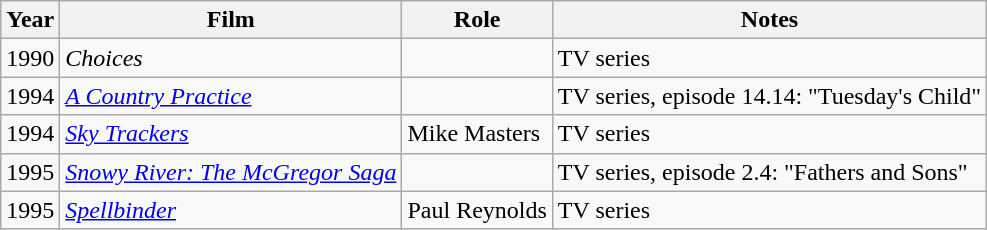<table class="wikitable">
<tr>
<th>Year</th>
<th>Film</th>
<th>Role</th>
<th>Notes</th>
</tr>
<tr>
<td>1990</td>
<td><em>Choices</em></td>
<td></td>
<td>TV series</td>
</tr>
<tr>
<td>1994</td>
<td><em><a href='#'>A Country Practice</a></em></td>
<td></td>
<td>TV series, episode 14.14: "Tuesday's Child"</td>
</tr>
<tr>
<td>1994</td>
<td><em><a href='#'>Sky Trackers</a></em></td>
<td>Mike Masters</td>
<td>TV series</td>
</tr>
<tr>
<td>1995</td>
<td><em><a href='#'>Snowy River: The McGregor Saga</a></em></td>
<td></td>
<td>TV series, episode 2.4:  "Fathers and Sons"</td>
</tr>
<tr>
<td>1995</td>
<td><em><a href='#'>Spellbinder</a></em></td>
<td>Paul Reynolds</td>
<td>TV series</td>
</tr>
</table>
